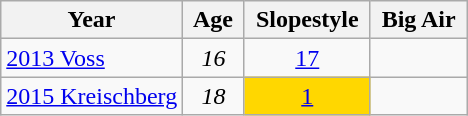<table class=wikitable style="text-align:center">
<tr>
<th>  Year  </th>
<th> Age </th>
<th> Slopestyle </th>
<th> Big Air </th>
</tr>
<tr>
<td align=left> <a href='#'>2013 Voss</a></td>
<td><em>16</em></td>
<td><a href='#'>17</a></td>
<td></td>
</tr>
<tr>
<td align=left> <a href='#'>2015 Kreischberg</a></td>
<td><em>18</em></td>
<td bgcolor="gold"><a href='#'>1</a></td>
<td></td>
</tr>
</table>
